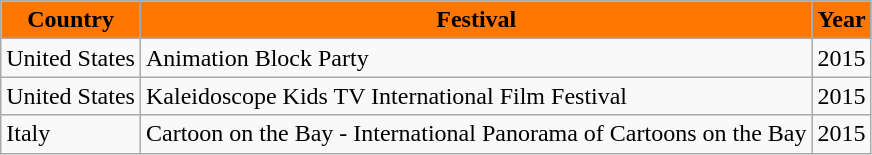<table class="wikitable">
<tr>
<th style="background: #ff7700;"><strong>Country</strong></th>
<th style="background: #ff7700;"><strong>Festival</strong></th>
<th style="background: #ff7700;"><strong>Year</strong></th>
</tr>
<tr>
<td>United States</td>
<td>Animation Block Party</td>
<td>2015</td>
</tr>
<tr>
<td>United States</td>
<td>Kaleidoscope Kids TV International Film Festival</td>
<td>2015</td>
</tr>
<tr>
<td>Italy</td>
<td>Cartoon on the Bay - International Panorama of Cartoons on the Bay</td>
<td>2015</td>
</tr>
</table>
